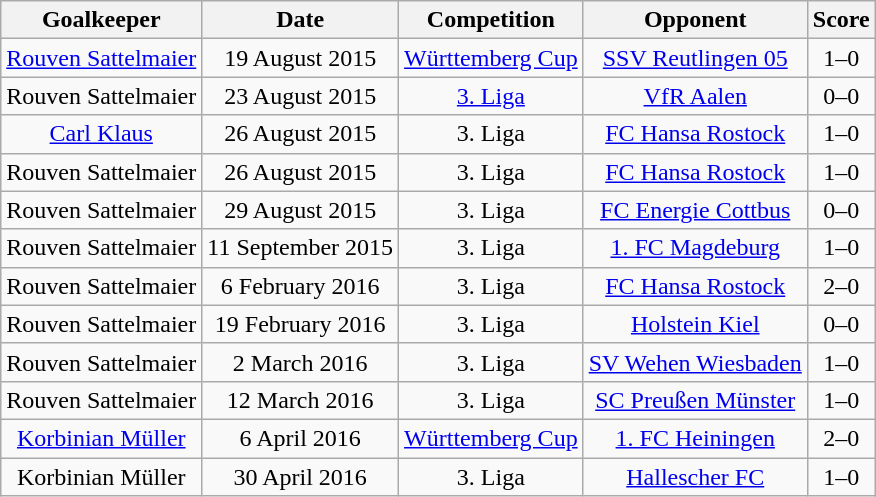<table class="wikitable" Style="text-align: center">
<tr>
<th>Goalkeeper</th>
<th>Date</th>
<th>Competition</th>
<th>Opponent</th>
<th>Score</th>
</tr>
<tr>
<td><a href='#'>Rouven Sattelmaier</a></td>
<td>19 August 2015</td>
<td><a href='#'>Württemberg Cup</a></td>
<td><a href='#'>SSV Reutlingen 05</a></td>
<td>1–0</td>
</tr>
<tr>
<td>Rouven Sattelmaier</td>
<td>23 August 2015</td>
<td><a href='#'>3. Liga</a></td>
<td><a href='#'>VfR Aalen</a></td>
<td>0–0</td>
</tr>
<tr>
<td><a href='#'>Carl Klaus</a></td>
<td>26 August 2015</td>
<td>3. Liga</td>
<td><a href='#'>FC Hansa Rostock</a></td>
<td>1–0</td>
</tr>
<tr>
<td>Rouven Sattelmaier</td>
<td>26 August 2015</td>
<td>3. Liga</td>
<td><a href='#'>FC Hansa Rostock</a></td>
<td>1–0</td>
</tr>
<tr>
<td>Rouven Sattelmaier</td>
<td>29 August 2015</td>
<td>3. Liga</td>
<td><a href='#'>FC Energie Cottbus</a></td>
<td>0–0</td>
</tr>
<tr>
<td>Rouven Sattelmaier</td>
<td>11 September 2015</td>
<td>3. Liga</td>
<td><a href='#'>1. FC Magdeburg</a></td>
<td>1–0</td>
</tr>
<tr>
<td>Rouven Sattelmaier</td>
<td>6 February 2016</td>
<td>3. Liga</td>
<td><a href='#'>FC Hansa Rostock</a></td>
<td>2–0</td>
</tr>
<tr>
<td>Rouven Sattelmaier</td>
<td>19 February 2016</td>
<td>3. Liga</td>
<td><a href='#'>Holstein Kiel</a></td>
<td>0–0</td>
</tr>
<tr>
<td>Rouven Sattelmaier</td>
<td>2 March 2016</td>
<td>3. Liga</td>
<td><a href='#'>SV Wehen Wiesbaden</a></td>
<td>1–0</td>
</tr>
<tr>
<td>Rouven Sattelmaier</td>
<td>12 March 2016</td>
<td>3. Liga</td>
<td><a href='#'>SC Preußen Münster</a></td>
<td>1–0</td>
</tr>
<tr>
<td><a href='#'>Korbinian Müller</a></td>
<td>6 April 2016</td>
<td><a href='#'>Württemberg Cup</a></td>
<td><a href='#'>1. FC Heiningen</a></td>
<td>2–0</td>
</tr>
<tr>
<td>Korbinian Müller</td>
<td>30 April 2016</td>
<td>3. Liga</td>
<td><a href='#'>Hallescher FC</a></td>
<td>1–0</td>
</tr>
</table>
